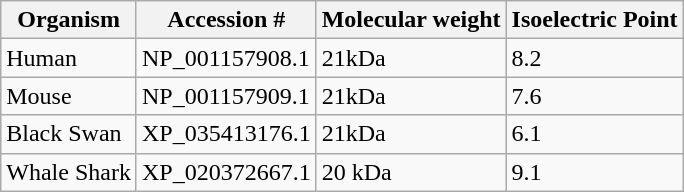<table class="wikitable">
<tr>
<th>Organism</th>
<th>Accession #</th>
<th>Molecular weight</th>
<th>Isoelectric Point</th>
</tr>
<tr>
<td>Human</td>
<td>NP_001157908.1</td>
<td>21kDa</td>
<td>8.2</td>
</tr>
<tr>
<td>Mouse</td>
<td>NP_001157909.1</td>
<td>21kDa</td>
<td>7.6</td>
</tr>
<tr>
<td>Black Swan</td>
<td>XP_035413176.1</td>
<td>21kDa</td>
<td>6.1</td>
</tr>
<tr>
<td>Whale Shark</td>
<td>XP_020372667.1</td>
<td>20 kDa</td>
<td>9.1</td>
</tr>
</table>
